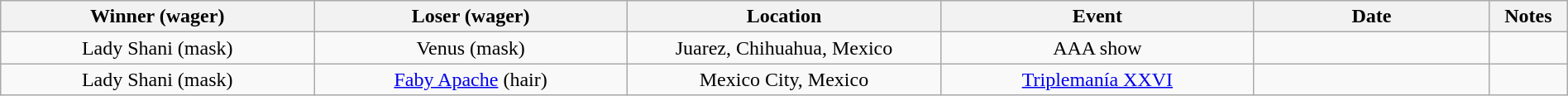<table class="wikitable sortable" width=100%  style="text-align: center">
<tr>
<th width=20% scope="col">Winner (wager)</th>
<th width=20% scope="col">Loser (wager)</th>
<th width=20% scope="col">Location</th>
<th width=20% scope="col">Event</th>
<th width=15% scope="col">Date</th>
<th class="unsortable" width=5% scope="col">Notes</th>
</tr>
<tr>
<td>Lady Shani (mask)</td>
<td>Venus (mask)</td>
<td>Juarez, Chihuahua, Mexico</td>
<td>AAA show</td>
<td></td>
<td></td>
</tr>
<tr>
<td>Lady Shani (mask)</td>
<td><a href='#'>Faby Apache</a> (hair)</td>
<td>Mexico City, Mexico</td>
<td><a href='#'>Triplemanía XXVI</a></td>
<td></td>
<td></td>
</tr>
</table>
